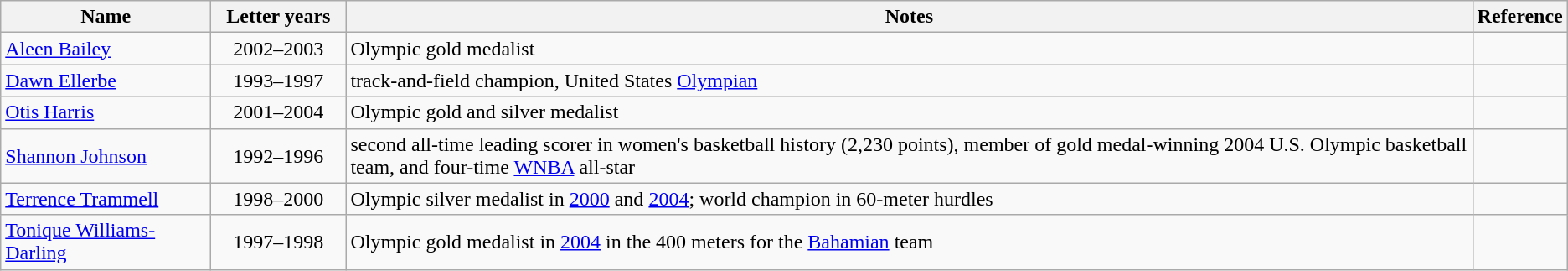<table class="wikitable sortable">
<tr>
<th width="160">Name</th>
<th width="100">Letter years</th>
<th width="*" class="unsortable">Notes</th>
<th width="*" class="unsortable">Reference</th>
</tr>
<tr>
<td><a href='#'>Aleen Bailey</a></td>
<td align="center">2002–2003</td>
<td>Olympic gold medalist</td>
<td></td>
</tr>
<tr>
<td><a href='#'>Dawn Ellerbe</a></td>
<td align="center">1993–1997</td>
<td>track-and-field champion, United States <a href='#'>Olympian</a></td>
<td></td>
</tr>
<tr>
<td><a href='#'>Otis Harris</a></td>
<td align="center">2001–2004</td>
<td>Olympic gold and silver medalist</td>
<td></td>
</tr>
<tr>
<td><a href='#'>Shannon Johnson</a></td>
<td align="center">1992–1996</td>
<td>second all-time leading scorer in women's basketball history (2,230 points), member of gold medal-winning 2004 U.S. Olympic basketball team, and four-time <a href='#'>WNBA</a> all-star</td>
<td></td>
</tr>
<tr>
<td><a href='#'>Terrence Trammell</a></td>
<td align="center">1998–2000</td>
<td>Olympic silver medalist in <a href='#'>2000</a> and <a href='#'>2004</a>; world champion in 60-meter hurdles</td>
<td></td>
</tr>
<tr>
<td><a href='#'>Tonique Williams-Darling</a></td>
<td align="center">1997–1998</td>
<td>Olympic gold medalist in <a href='#'>2004</a> in the 400 meters for the <a href='#'>Bahamian</a> team</td>
<td></td>
</tr>
</table>
